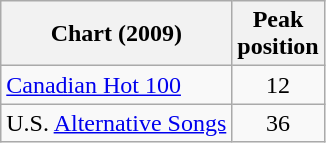<table class="wikitable">
<tr>
<th>Chart (2009)</th>
<th>Peak<br>position</th>
</tr>
<tr>
<td><a href='#'>Canadian Hot 100</a></td>
<td style="text-align:center;">12</td>
</tr>
<tr>
<td>U.S. <a href='#'>Alternative Songs</a></td>
<td style="text-align:center;">36</td>
</tr>
</table>
